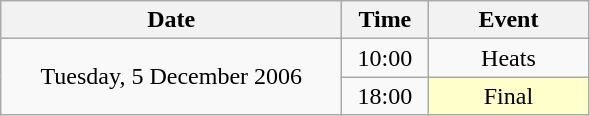<table class = "wikitable" style="text-align:center;">
<tr>
<th width=220>Date</th>
<th width=50>Time</th>
<th width=100>Event</th>
</tr>
<tr>
<td rowspan=2>Tuesday, 5 December 2006</td>
<td>10:00</td>
<td>Heats</td>
</tr>
<tr>
<td>18:00</td>
<td bgcolor=ffffcc>Final</td>
</tr>
</table>
